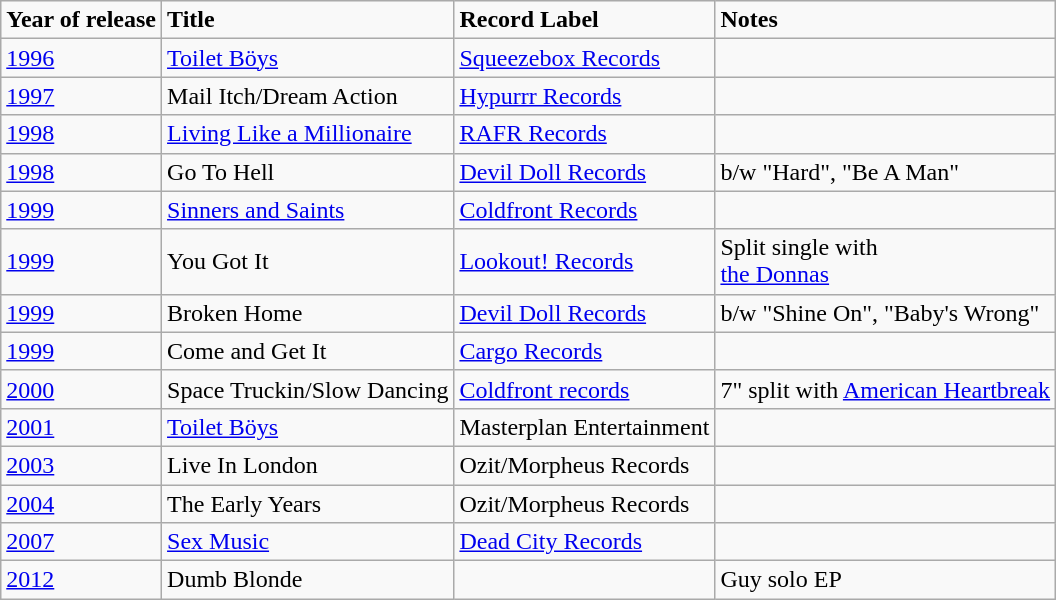<table class="wikitable">
<tr>
<td><strong>Year of release</strong></td>
<td><strong>Title</strong></td>
<td><strong>Record Label</strong></td>
<td><strong>Notes</strong></td>
</tr>
<tr>
<td><a href='#'>1996</a></td>
<td><a href='#'>Toilet Böys</a></td>
<td><a href='#'>Squeezebox Records</a></td>
<td></td>
</tr>
<tr>
<td><a href='#'>1997</a></td>
<td>Mail Itch/Dream Action</td>
<td><a href='#'>Hypurrr Records</a></td>
<td></td>
</tr>
<tr>
<td><a href='#'>1998</a></td>
<td><a href='#'>Living Like a Millionaire</a></td>
<td><a href='#'>RAFR Records</a></td>
<td></td>
</tr>
<tr>
<td><a href='#'>1998</a></td>
<td>Go To Hell</td>
<td><a href='#'>Devil Doll Records</a></td>
<td>b/w "Hard", "Be A Man"</td>
</tr>
<tr>
<td><a href='#'>1999</a></td>
<td><a href='#'>Sinners and Saints</a></td>
<td><a href='#'>Coldfront Records</a></td>
<td></td>
</tr>
<tr>
<td><a href='#'>1999</a></td>
<td>You Got It</td>
<td><a href='#'>Lookout! Records</a></td>
<td>Split single with<br><a href='#'>the Donnas</a></td>
</tr>
<tr>
<td><a href='#'>1999</a></td>
<td>Broken Home</td>
<td><a href='#'>Devil Doll Records</a></td>
<td>b/w "Shine On", "Baby's Wrong"</td>
</tr>
<tr>
<td><a href='#'>1999</a></td>
<td>Come and Get It</td>
<td><a href='#'>Cargo Records</a></td>
<td></td>
</tr>
<tr>
<td><a href='#'>2000</a></td>
<td>Space Truckin/Slow Dancing</td>
<td><a href='#'>Coldfront records</a></td>
<td>7" split with <a href='#'>American Heartbreak</a></td>
</tr>
<tr>
<td><a href='#'>2001</a></td>
<td><a href='#'>Toilet Böys</a></td>
<td>Masterplan Entertainment</td>
<td></td>
</tr>
<tr>
<td><a href='#'>2003</a></td>
<td>Live In London</td>
<td>Ozit/Morpheus Records</td>
<td></td>
</tr>
<tr>
<td><a href='#'>2004</a></td>
<td>The Early Years</td>
<td>Ozit/Morpheus Records</td>
<td></td>
</tr>
<tr>
<td><a href='#'>2007</a></td>
<td><a href='#'>Sex Music</a></td>
<td><a href='#'>Dead City Records</a></td>
<td></td>
</tr>
<tr>
<td><a href='#'>2012</a></td>
<td>Dumb Blonde</td>
<td></td>
<td>Guy solo EP</td>
</tr>
</table>
